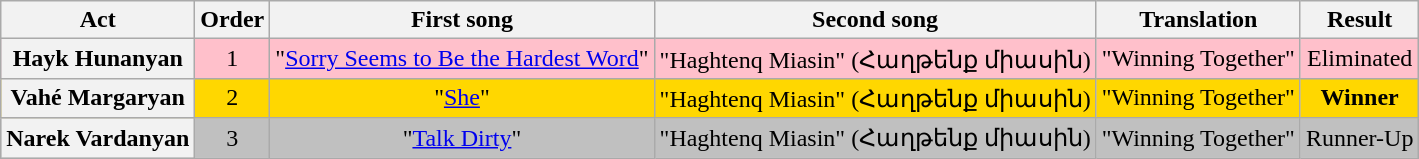<table class="wikitable plainrowheaders" style="text-align:center;">
<tr>
<th scope="col">Act</th>
<th scope="col">Order</th>
<th scope="col">First song</th>
<th scope="col">Second song</th>
<th scope="col">Translation</th>
<th scope="col">Result</th>
</tr>
<tr style="background:pink;">
<th scope="row">Hayk Hunanyan</th>
<td>1</td>
<td>"<a href='#'>Sorry Seems to Be the Hardest Word</a>"</td>
<td>"Haghtenq Miasin" (Հաղթենք միասին)</td>
<td>"Winning Together"</td>
<td>Eliminated</td>
</tr>
<tr style="background:gold">
<th scope="row">Vahé Margaryan</th>
<td>2</td>
<td>"<a href='#'>She</a>"</td>
<td>"Haghtenq Miasin" (Հաղթենք միասին)</td>
<td>"Winning Together"</td>
<td><strong>Winner</strong></td>
</tr>
<tr style="background:silver">
<th scope="row">Narek Vardanyan</th>
<td>3</td>
<td>"<a href='#'>Talk Dirty</a>"</td>
<td>"Haghtenq Miasin" (Հաղթենք միասին)</td>
<td>"Winning Together"</td>
<td>Runner-Up</td>
</tr>
</table>
